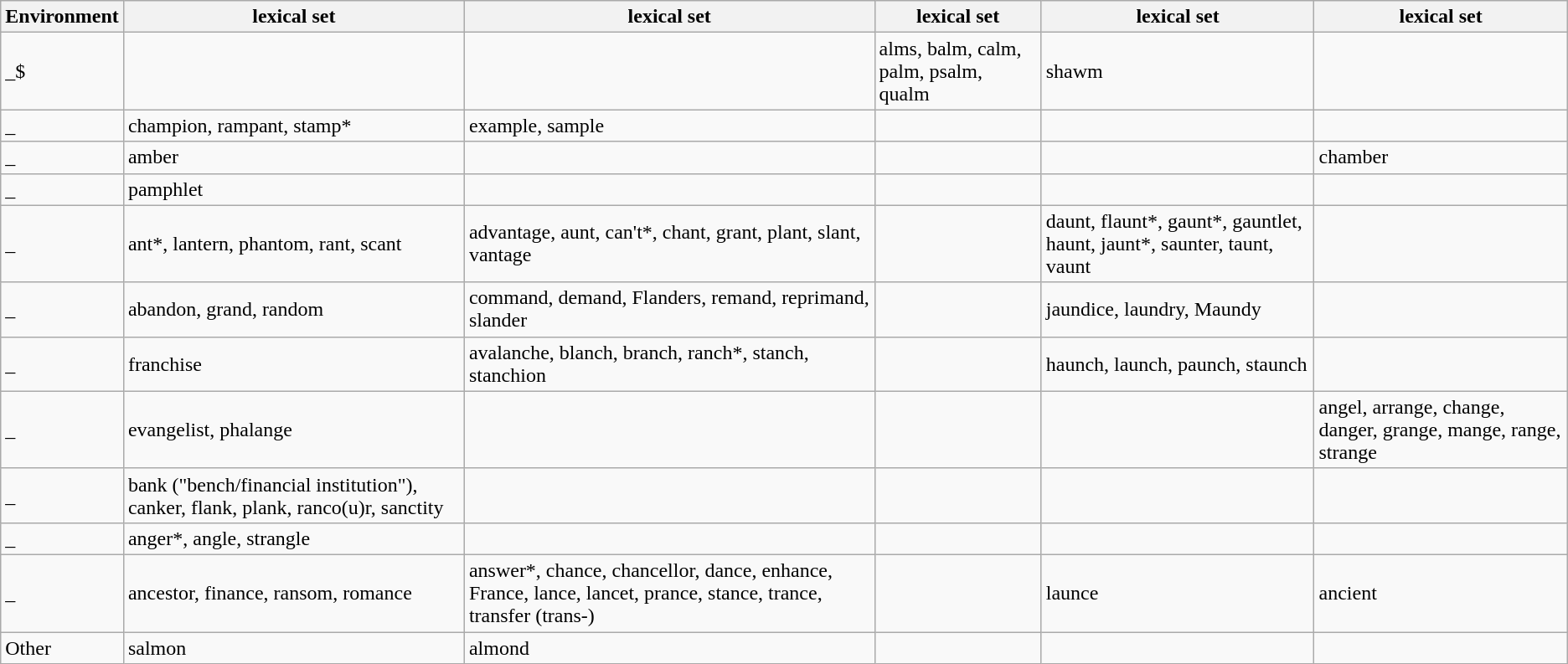<table class="wikitable">
<tr>
<th>Environment</th>
<th> lexical set</th>
<th> lexical set</th>
<th> lexical set</th>
<th> lexical set</th>
<th> lexical set</th>
</tr>
<tr>
<td>_$</td>
<td></td>
<td></td>
<td>alms, balm, calm, palm, psalm, qualm</td>
<td>shawm</td>
<td></td>
</tr>
<tr>
<td>_</td>
<td>champion, rampant, stamp*</td>
<td>example, sample</td>
<td></td>
<td></td>
<td></td>
</tr>
<tr>
<td>_</td>
<td>amber</td>
<td></td>
<td></td>
<td></td>
<td>chamber</td>
</tr>
<tr>
<td>_</td>
<td>pamphlet</td>
<td></td>
<td></td>
<td></td>
<td></td>
</tr>
<tr>
<td>_</td>
<td>ant*, lantern, phantom, rant, scant</td>
<td>advantage, aunt, can't*, chant, grant, plant, slant, vantage</td>
<td></td>
<td>daunt, flaunt*, gaunt*, gauntlet, haunt, jaunt*, saunter, taunt, vaunt</td>
<td></td>
</tr>
<tr>
<td>_</td>
<td>abandon, grand, random</td>
<td>command, demand, Flanders, remand, reprimand, slander</td>
<td></td>
<td>jaundice, laundry, Maundy</td>
<td></td>
</tr>
<tr>
<td>_</td>
<td>franchise</td>
<td>avalanche, blanch, branch, ranch*, stanch, stanchion</td>
<td></td>
<td>haunch, launch, paunch, staunch</td>
<td></td>
</tr>
<tr>
<td>_</td>
<td>evangelist, phalange</td>
<td></td>
<td></td>
<td></td>
<td>angel, arrange, change, danger, grange, mange, range, strange</td>
</tr>
<tr>
<td>_</td>
<td>bank ("bench/financial institution"), canker, flank, plank, ranco(u)r, sanctity</td>
<td></td>
<td></td>
<td></td>
<td></td>
</tr>
<tr>
<td>_</td>
<td>anger*, angle, strangle</td>
<td></td>
<td></td>
<td></td>
<td></td>
</tr>
<tr>
<td>_</td>
<td>ancestor, finance, ransom, romance</td>
<td>answer*, chance, chancellor, dance, enhance, France, lance, lancet, prance, stance, trance, transfer (trans-)</td>
<td></td>
<td>launce</td>
<td>ancient</td>
</tr>
<tr>
<td>Other</td>
<td>salmon</td>
<td>almond</td>
<td></td>
<td></td>
<td></td>
</tr>
</table>
